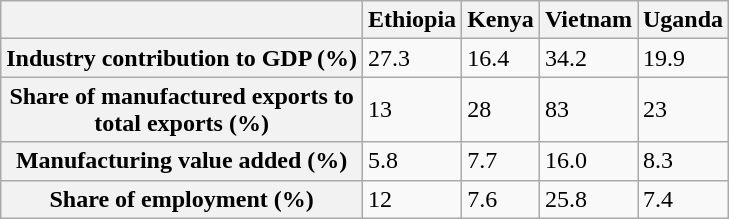<table class="wikitable">
<tr>
<th></th>
<th>Ethiopia</th>
<th>Kenya</th>
<th>Vietnam</th>
<th>Uganda</th>
</tr>
<tr>
<th scope = "row">Industry contribution to GDP (%)</th>
<td>27.3</td>
<td>16.4</td>
<td>34.2</td>
<td>19.9</td>
</tr>
<tr>
<th scope = "row">Share of manufactured exports to<br>total exports (%)</th>
<td>13</td>
<td>28</td>
<td>83</td>
<td>23</td>
</tr>
<tr>
<th scope = "row">Manufacturing value added (%)</th>
<td>5.8</td>
<td>7.7</td>
<td>16.0</td>
<td>8.3</td>
</tr>
<tr>
<th scope = "row">Share of employment (%)</th>
<td>12</td>
<td>7.6</td>
<td>25.8</td>
<td>7.4</td>
</tr>
</table>
